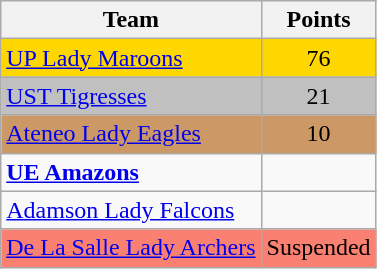<table class="wikitable" align="center"|>
<tr>
<th>Team</th>
<th>Points</th>
</tr>
<tr align="center" bgcolor=gold>
<td align="left"> <a href='#'>UP Lady Maroons</a></td>
<td>76</td>
</tr>
<tr align="center" bgcolor=silver>
<td align="left"> <a href='#'>UST Tigresses</a></td>
<td>21</td>
</tr>
<tr align="center" bgcolor=cc9966>
<td align="left"> <a href='#'>Ateneo Lady Eagles</a></td>
<td>10</td>
</tr>
<tr align="center">
<td align="left"> <strong><a href='#'>UE Amazons</a></strong></td>
<td></td>
</tr>
<tr align="center">
<td align="left"> <a href='#'>Adamson Lady Falcons</a></td>
<td></td>
</tr>
<tr align="center" bgcolor=salmon>
<td align="left"> <a href='#'>De La Salle Lady Archers</a></td>
<td>Suspended</td>
</tr>
</table>
